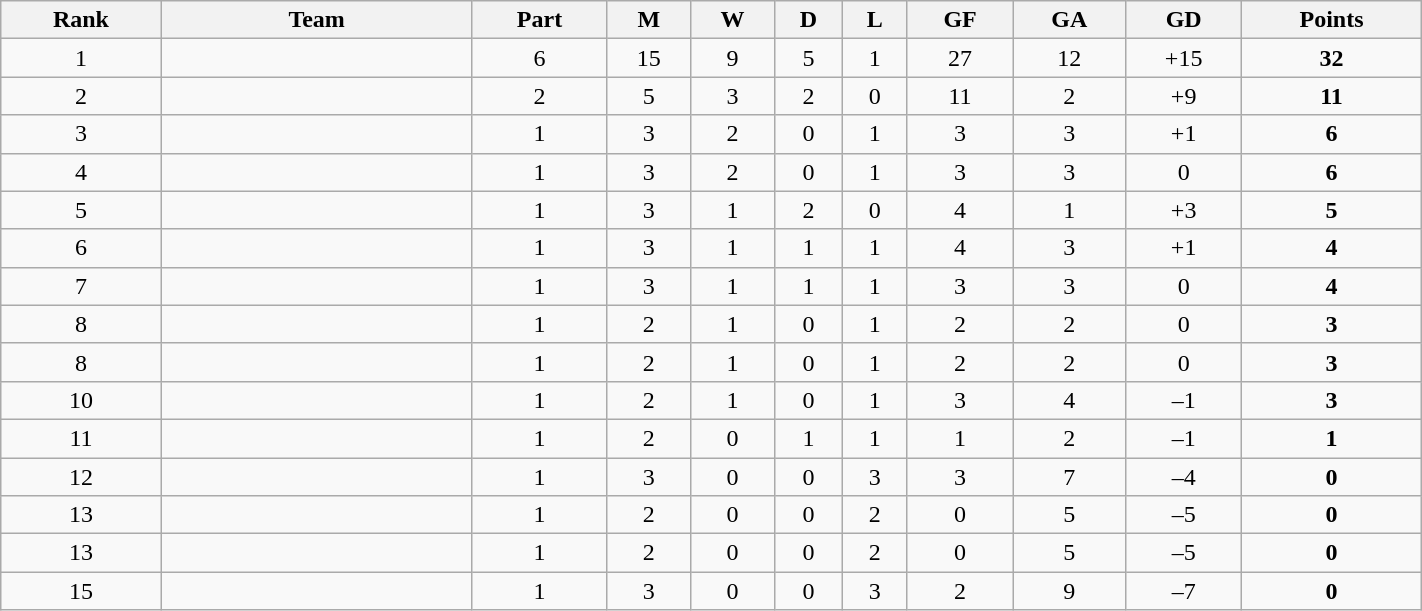<table class="wikitable sortable" width=75% style="text-align:center">
<tr>
<th>Rank</th>
<th width=200>Team</th>
<th>Part</th>
<th>M</th>
<th>W</th>
<th>D</th>
<th>L</th>
<th>GF</th>
<th>GA</th>
<th>GD</th>
<th>Points</th>
</tr>
<tr>
<td>1</td>
<td align=left></td>
<td>6</td>
<td>15</td>
<td>9</td>
<td>5</td>
<td>1</td>
<td>27</td>
<td>12</td>
<td>+15</td>
<td><strong>32</strong></td>
</tr>
<tr>
<td>2</td>
<td align=left></td>
<td>2</td>
<td>5</td>
<td>3</td>
<td>2</td>
<td>0</td>
<td>11</td>
<td>2</td>
<td>+9</td>
<td><strong>11</strong></td>
</tr>
<tr>
<td>3</td>
<td align=left></td>
<td>1</td>
<td>3</td>
<td>2</td>
<td>0</td>
<td>1</td>
<td>3</td>
<td>3</td>
<td>+1</td>
<td><strong>6</strong></td>
</tr>
<tr>
<td>4</td>
<td align=left></td>
<td>1</td>
<td>3</td>
<td>2</td>
<td>0</td>
<td>1</td>
<td>3</td>
<td>3</td>
<td>0</td>
<td><strong>6</strong></td>
</tr>
<tr>
<td>5</td>
<td align=left></td>
<td>1</td>
<td>3</td>
<td>1</td>
<td>2</td>
<td>0</td>
<td>4</td>
<td>1</td>
<td>+3</td>
<td><strong>5</strong></td>
</tr>
<tr>
<td>6</td>
<td align=left></td>
<td>1</td>
<td>3</td>
<td>1</td>
<td>1</td>
<td>1</td>
<td>4</td>
<td>3</td>
<td>+1</td>
<td><strong>4</strong></td>
</tr>
<tr>
<td>7</td>
<td align=left></td>
<td>1</td>
<td>3</td>
<td>1</td>
<td>1</td>
<td>1</td>
<td>3</td>
<td>3</td>
<td>0</td>
<td><strong>4</strong></td>
</tr>
<tr>
<td>8</td>
<td align=left></td>
<td>1</td>
<td>2</td>
<td>1</td>
<td>0</td>
<td>1</td>
<td>2</td>
<td>2</td>
<td>0</td>
<td><strong>3</strong></td>
</tr>
<tr>
<td>8</td>
<td align=left></td>
<td>1</td>
<td>2</td>
<td>1</td>
<td>0</td>
<td>1</td>
<td>2</td>
<td>2</td>
<td>0</td>
<td><strong>3</strong></td>
</tr>
<tr>
<td>10</td>
<td align=left></td>
<td>1</td>
<td>2</td>
<td>1</td>
<td>0</td>
<td>1</td>
<td>3</td>
<td>4</td>
<td>–1</td>
<td><strong>3</strong></td>
</tr>
<tr>
<td>11</td>
<td align=left></td>
<td>1</td>
<td>2</td>
<td>0</td>
<td>1</td>
<td>1</td>
<td>1</td>
<td>2</td>
<td>–1</td>
<td><strong>1</strong></td>
</tr>
<tr>
<td>12</td>
<td align=left></td>
<td>1</td>
<td>3</td>
<td>0</td>
<td>0</td>
<td>3</td>
<td>3</td>
<td>7</td>
<td>–4</td>
<td><strong>0</strong></td>
</tr>
<tr>
<td>13</td>
<td align=left></td>
<td>1</td>
<td>2</td>
<td>0</td>
<td>0</td>
<td>2</td>
<td>0</td>
<td>5</td>
<td>–5</td>
<td><strong>0</strong></td>
</tr>
<tr>
<td>13</td>
<td align=left></td>
<td>1</td>
<td>2</td>
<td>0</td>
<td>0</td>
<td>2</td>
<td>0</td>
<td>5</td>
<td>–5</td>
<td><strong>0</strong></td>
</tr>
<tr>
<td>15</td>
<td align=left></td>
<td>1</td>
<td>3</td>
<td>0</td>
<td>0</td>
<td>3</td>
<td>2</td>
<td>9</td>
<td>–7</td>
<td><strong>0</strong></td>
</tr>
</table>
